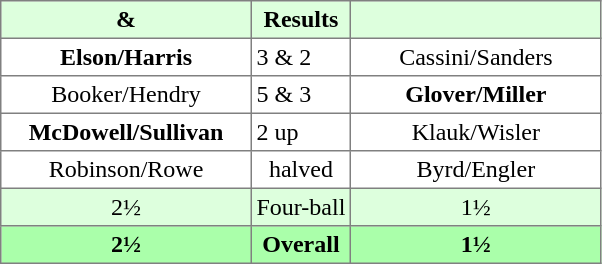<table border="1" cellpadding="3" style="border-collapse:collapse; text-align:center;">
<tr style="background:#ddffdd;">
<th width=160> & </th>
<th>Results</th>
<th width=160></th>
</tr>
<tr>
<td><strong>Elson/Harris</strong></td>
<td align=left> 3 & 2</td>
<td>Cassini/Sanders</td>
</tr>
<tr>
<td>Booker/Hendry</td>
<td align=left> 5 & 3</td>
<td><strong>Glover/Miller</strong></td>
</tr>
<tr>
<td><strong>McDowell/Sullivan</strong></td>
<td align=left> 2 up</td>
<td>Klauk/Wisler</td>
</tr>
<tr>
<td>Robinson/Rowe</td>
<td>halved</td>
<td>Byrd/Engler</td>
</tr>
<tr style="background:#ddffdd;">
<td>2½</td>
<td>Four-ball</td>
<td>1½</td>
</tr>
<tr style="background:#aaffaa;">
<th>2½</th>
<th>Overall</th>
<th>1½</th>
</tr>
</table>
